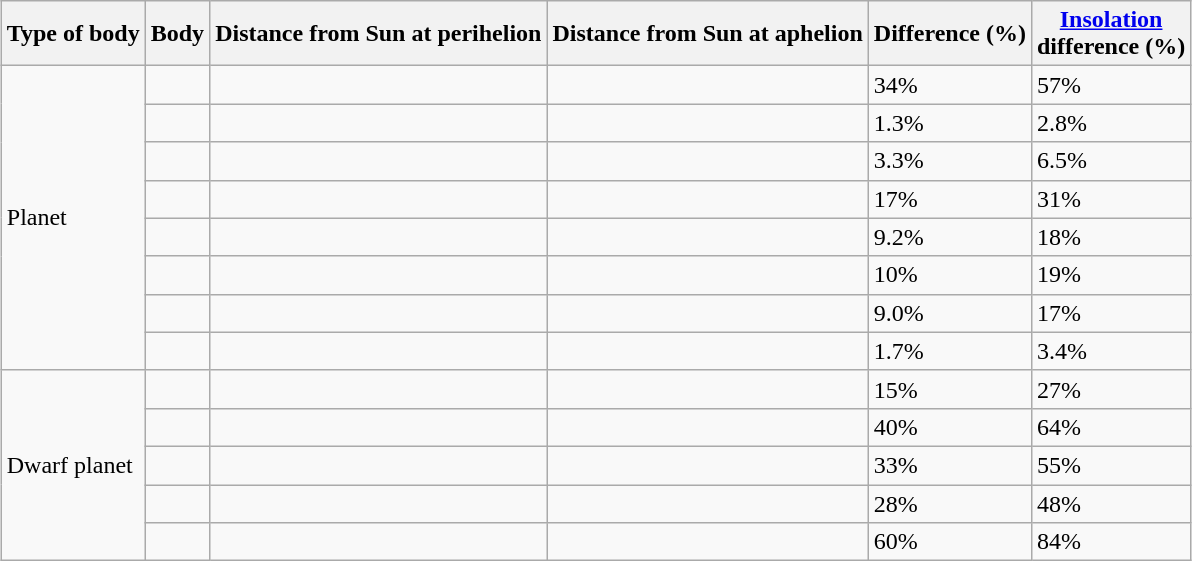<table class="wikitable sortable" style="margin-left:auto; margin-right:auto;">
<tr>
<th class="unsortable">Type of body</th>
<th>Body</th>
<th class="unsortable">Distance from Sun at perihelion</th>
<th class="unsortable">Distance from Sun at aphelion</th>
<th>Difference (%)</th>
<th><a href='#'>Insolation</a><br>difference (%)</th>
</tr>
<tr>
<td rowspan=8>Planet</td>
<td></td>
<td></td>
<td></td>
<td>34%</td>
<td>57%</td>
</tr>
<tr>
<td></td>
<td></td>
<td></td>
<td>1.3%</td>
<td>2.8%</td>
</tr>
<tr>
<td></td>
<td></td>
<td></td>
<td>3.3%</td>
<td>6.5%</td>
</tr>
<tr>
<td></td>
<td></td>
<td></td>
<td>17%</td>
<td>31%</td>
</tr>
<tr>
<td></td>
<td></td>
<td></td>
<td>9.2%</td>
<td>18%</td>
</tr>
<tr>
<td></td>
<td></td>
<td></td>
<td>10%</td>
<td>19%</td>
</tr>
<tr>
<td></td>
<td></td>
<td></td>
<td>9.0%</td>
<td>17%</td>
</tr>
<tr>
<td></td>
<td></td>
<td></td>
<td>1.7%</td>
<td>3.4%</td>
</tr>
<tr>
<td rowspan=5>Dwarf planet</td>
<td></td>
<td></td>
<td></td>
<td>15%</td>
<td>27%</td>
</tr>
<tr>
<td></td>
<td></td>
<td></td>
<td>40%</td>
<td>64%</td>
</tr>
<tr>
<td></td>
<td></td>
<td></td>
<td>33%</td>
<td>55%</td>
</tr>
<tr>
<td></td>
<td></td>
<td></td>
<td>28%</td>
<td>48%</td>
</tr>
<tr>
<td></td>
<td></td>
<td></td>
<td>60%</td>
<td>84%</td>
</tr>
</table>
